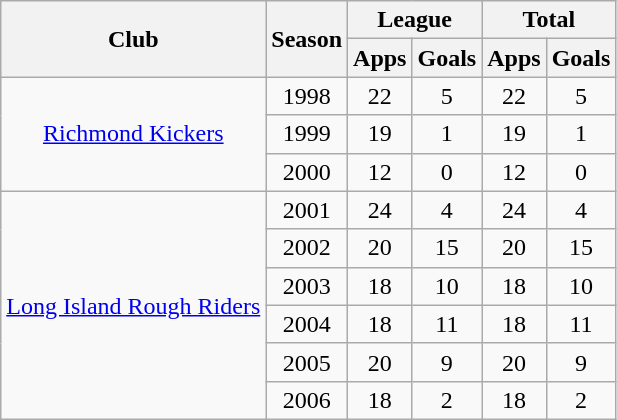<table class="wikitable" style="text-align:center;">
<tr>
<th rowspan="2">Club</th>
<th rowspan="2">Season</th>
<th colspan="2">League</th>
<th colspan="2">Total</th>
</tr>
<tr>
<th>Apps</th>
<th>Goals</th>
<th>Apps</th>
<th>Goals</th>
</tr>
<tr>
<td rowspan="3"><a href='#'>Richmond Kickers</a></td>
<td>1998</td>
<td>22</td>
<td>5</td>
<td>22</td>
<td>5</td>
</tr>
<tr>
<td>1999</td>
<td>19</td>
<td>1</td>
<td>19</td>
<td>1</td>
</tr>
<tr>
<td>2000</td>
<td>12</td>
<td>0</td>
<td>12</td>
<td>0</td>
</tr>
<tr>
<td rowspan="6"><a href='#'>Long Island Rough Riders</a></td>
<td>2001</td>
<td>24</td>
<td>4</td>
<td>24</td>
<td>4</td>
</tr>
<tr>
<td>2002</td>
<td>20</td>
<td>15</td>
<td>20</td>
<td>15</td>
</tr>
<tr>
<td>2003</td>
<td>18</td>
<td>10</td>
<td>18</td>
<td>10</td>
</tr>
<tr>
<td>2004</td>
<td>18</td>
<td>11</td>
<td>18</td>
<td>11</td>
</tr>
<tr>
<td>2005</td>
<td>20</td>
<td>9</td>
<td>20</td>
<td>9</td>
</tr>
<tr>
<td>2006</td>
<td>18</td>
<td>2</td>
<td>18</td>
<td>2</td>
</tr>
</table>
